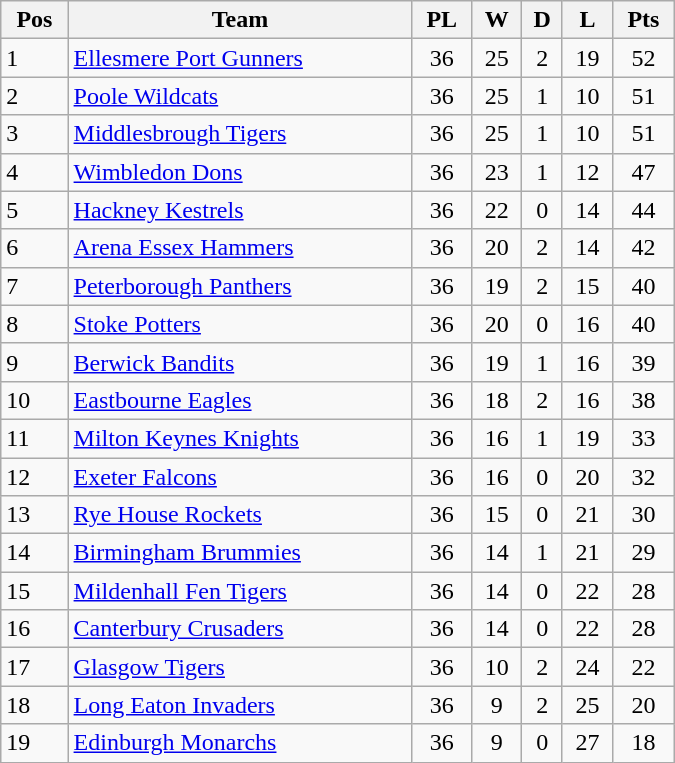<table class=wikitable width="450">
<tr>
<th>Pos</th>
<th>Team</th>
<th>PL</th>
<th>W</th>
<th>D</th>
<th>L</th>
<th>Pts</th>
</tr>
<tr>
<td>1</td>
<td><a href='#'>Ellesmere Port Gunners</a></td>
<td align="center">36</td>
<td align="center">25</td>
<td align="center">2</td>
<td align="center">19</td>
<td align="center">52</td>
</tr>
<tr>
<td>2</td>
<td><a href='#'>Poole Wildcats</a></td>
<td align="center">36</td>
<td align="center">25</td>
<td align="center">1</td>
<td align="center">10</td>
<td align="center">51</td>
</tr>
<tr>
<td>3</td>
<td><a href='#'>Middlesbrough Tigers</a></td>
<td align="center">36</td>
<td align="center">25</td>
<td align="center">1</td>
<td align="center">10</td>
<td align="center">51</td>
</tr>
<tr>
<td>4</td>
<td><a href='#'>Wimbledon Dons</a></td>
<td align="center">36</td>
<td align="center">23</td>
<td align="center">1</td>
<td align="center">12</td>
<td align="center">47</td>
</tr>
<tr>
<td>5</td>
<td><a href='#'>Hackney Kestrels</a></td>
<td align="center">36</td>
<td align="center">22</td>
<td align="center">0</td>
<td align="center">14</td>
<td align="center">44</td>
</tr>
<tr>
<td>6</td>
<td><a href='#'>Arena Essex Hammers</a></td>
<td align="center">36</td>
<td align="center">20</td>
<td align="center">2</td>
<td align="center">14</td>
<td align="center">42</td>
</tr>
<tr>
<td>7</td>
<td><a href='#'>Peterborough Panthers</a></td>
<td align="center">36</td>
<td align="center">19</td>
<td align="center">2</td>
<td align="center">15</td>
<td align="center">40</td>
</tr>
<tr>
<td>8</td>
<td><a href='#'>Stoke Potters</a></td>
<td align="center">36</td>
<td align="center">20</td>
<td align="center">0</td>
<td align="center">16</td>
<td align="center">40</td>
</tr>
<tr>
<td>9</td>
<td><a href='#'>Berwick Bandits</a></td>
<td align="center">36</td>
<td align="center">19</td>
<td align="center">1</td>
<td align="center">16</td>
<td align="center">39</td>
</tr>
<tr>
<td>10</td>
<td><a href='#'>Eastbourne Eagles</a></td>
<td align="center">36</td>
<td align="center">18</td>
<td align="center">2</td>
<td align="center">16</td>
<td align="center">38</td>
</tr>
<tr>
<td>11</td>
<td><a href='#'>Milton Keynes Knights</a></td>
<td align="center">36</td>
<td align="center">16</td>
<td align="center">1</td>
<td align="center">19</td>
<td align="center">33</td>
</tr>
<tr>
<td>12</td>
<td><a href='#'>Exeter Falcons</a></td>
<td align="center">36</td>
<td align="center">16</td>
<td align="center">0</td>
<td align="center">20</td>
<td align="center">32</td>
</tr>
<tr>
<td>13</td>
<td><a href='#'>Rye House Rockets</a></td>
<td align="center">36</td>
<td align="center">15</td>
<td align="center">0</td>
<td align="center">21</td>
<td align="center">30</td>
</tr>
<tr>
<td>14</td>
<td><a href='#'>Birmingham Brummies</a></td>
<td align="center">36</td>
<td align="center">14</td>
<td align="center">1</td>
<td align="center">21</td>
<td align="center">29</td>
</tr>
<tr>
<td>15</td>
<td><a href='#'>Mildenhall Fen Tigers</a></td>
<td align="center">36</td>
<td align="center">14</td>
<td align="center">0</td>
<td align="center">22</td>
<td align="center">28</td>
</tr>
<tr>
<td>16</td>
<td><a href='#'>Canterbury Crusaders</a></td>
<td align="center">36</td>
<td align="center">14</td>
<td align="center">0</td>
<td align="center">22</td>
<td align="center">28</td>
</tr>
<tr>
<td>17</td>
<td><a href='#'>Glasgow Tigers</a></td>
<td align="center">36</td>
<td align="center">10</td>
<td align="center">2</td>
<td align="center">24</td>
<td align="center">22</td>
</tr>
<tr>
<td>18</td>
<td><a href='#'>Long Eaton Invaders</a></td>
<td align="center">36</td>
<td align="center">9</td>
<td align="center">2</td>
<td align="center">25</td>
<td align="center">20</td>
</tr>
<tr>
<td>19</td>
<td><a href='#'>Edinburgh Monarchs</a></td>
<td align="center">36</td>
<td align="center">9</td>
<td align="center">0</td>
<td align="center">27</td>
<td align="center">18</td>
</tr>
</table>
